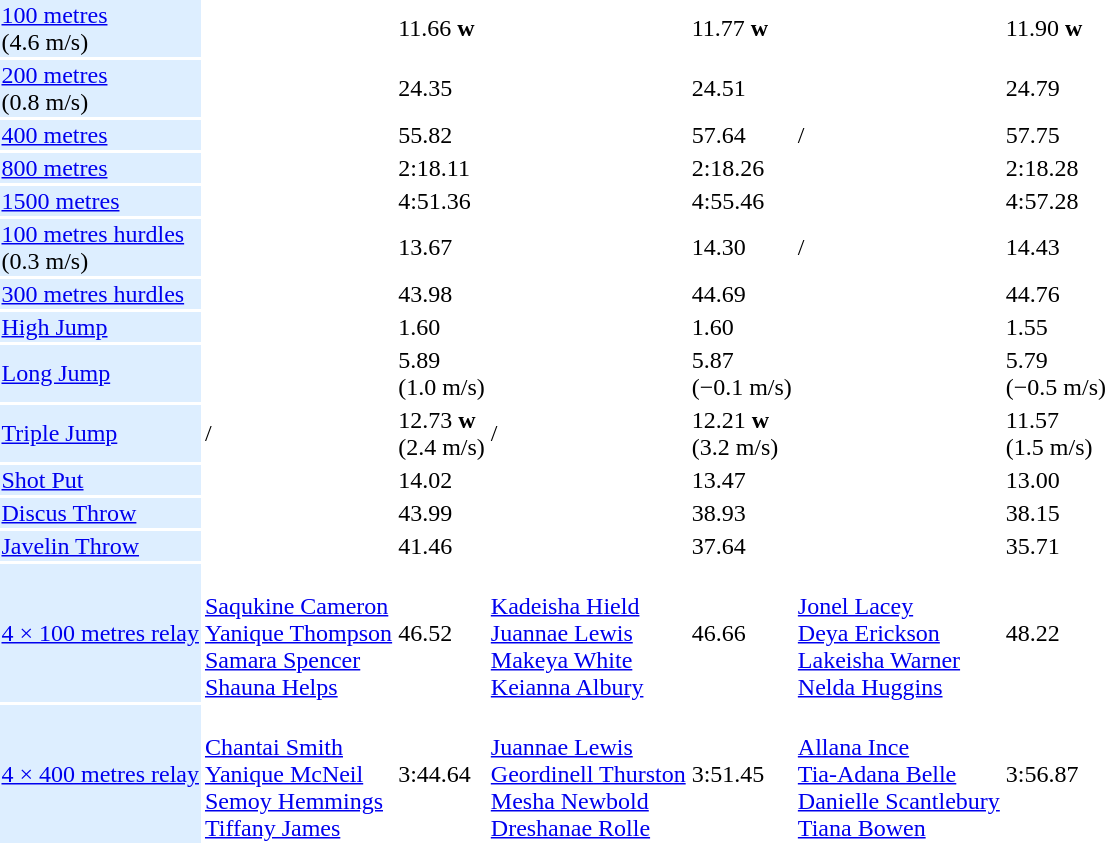<table>
<tr>
<td style="background:#def;"><a href='#'>100 metres</a> <br> (4.6 m/s)</td>
<td></td>
<td>11.66 <strong>w</strong></td>
<td></td>
<td>11.77 <strong>w</strong></td>
<td></td>
<td>11.90 <strong>w</strong></td>
</tr>
<tr>
<td style="background:#def;"><a href='#'>200 metres</a> <br> (0.8 m/s)</td>
<td></td>
<td>24.35</td>
<td></td>
<td>24.51</td>
<td></td>
<td>24.79</td>
</tr>
<tr>
<td style="background:#def;"><a href='#'>400 metres</a></td>
<td></td>
<td>55.82</td>
<td></td>
<td>57.64</td>
<td>/</td>
<td>57.75</td>
</tr>
<tr>
<td style="background:#def;"><a href='#'>800 metres</a></td>
<td></td>
<td>2:18.11</td>
<td></td>
<td>2:18.26</td>
<td></td>
<td>2:18.28</td>
</tr>
<tr>
<td style="background:#def;"><a href='#'>1500 metres</a></td>
<td></td>
<td>4:51.36</td>
<td></td>
<td>4:55.46</td>
<td></td>
<td>4:57.28</td>
</tr>
<tr>
<td style="background:#def;"><a href='#'>100 metres hurdles</a> <br> (0.3 m/s)</td>
<td></td>
<td>13.67</td>
<td></td>
<td>14.30</td>
<td>/</td>
<td>14.43</td>
</tr>
<tr>
<td style="background:#def;"><a href='#'>300 metres hurdles</a></td>
<td></td>
<td>43.98</td>
<td></td>
<td>44.69</td>
<td></td>
<td>44.76</td>
</tr>
<tr>
<td style="background:#def;"><a href='#'>High Jump</a></td>
<td></td>
<td>1.60</td>
<td></td>
<td>1.60</td>
<td></td>
<td>1.55</td>
</tr>
<tr>
<td style="background:#def;"><a href='#'>Long Jump</a></td>
<td></td>
<td>5.89 <br> (1.0 m/s)</td>
<td></td>
<td>5.87 <br> (−0.1 m/s)</td>
<td></td>
<td>5.79 <br> (−0.5 m/s)</td>
</tr>
<tr>
<td style="background:#def;"><a href='#'>Triple Jump</a></td>
<td>/</td>
<td>12.73 <strong>w</strong> <br> (2.4 m/s)</td>
<td>/</td>
<td>12.21 <strong>w</strong> <br> (3.2 m/s)</td>
<td></td>
<td>11.57 <br> (1.5 m/s)</td>
</tr>
<tr>
<td style="background:#def;"><a href='#'>Shot Put</a></td>
<td></td>
<td>14.02</td>
<td></td>
<td>13.47</td>
<td></td>
<td>13.00</td>
</tr>
<tr>
<td style="background:#def;"><a href='#'>Discus Throw</a></td>
<td></td>
<td>43.99</td>
<td></td>
<td>38.93</td>
<td></td>
<td>38.15</td>
</tr>
<tr>
<td style="background:#def;"><a href='#'>Javelin Throw</a></td>
<td></td>
<td>41.46</td>
<td></td>
<td>37.64</td>
<td></td>
<td>35.71</td>
</tr>
<tr>
<td style="background:#def;"><a href='#'>4 × 100 metres relay</a></td>
<td>  <br> <a href='#'>Saqukine Cameron</a> <br> <a href='#'>Yanique Thompson</a> <br> <a href='#'>Samara Spencer</a> <br> <a href='#'>Shauna Helps</a></td>
<td>46.52</td>
<td>  <br> <a href='#'>Kadeisha Hield</a> <br> <a href='#'>Juannae Lewis</a> <br> <a href='#'>Makeya White</a> <br> <a href='#'>Keianna Albury</a></td>
<td>46.66</td>
<td>   <br> <a href='#'>Jonel Lacey</a> <br> <a href='#'>Deya Erickson</a> <br> <a href='#'>Lakeisha Warner</a> <br> <a href='#'>Nelda Huggins</a></td>
<td>48.22</td>
</tr>
<tr>
<td style="background:#def;"><a href='#'>4 × 400 metres relay</a></td>
<td>  <br> <a href='#'>Chantai Smith</a> <br> <a href='#'>Yanique McNeil</a> <br> <a href='#'>Semoy Hemmings</a> <br> <a href='#'>Tiffany James</a></td>
<td>3:44.64</td>
<td>  <br> <a href='#'>Juannae Lewis</a> <br> <a href='#'>Geordinell Thurston</a> <br> <a href='#'>Mesha Newbold</a> <br> <a href='#'>Dreshanae Rolle</a></td>
<td>3:51.45</td>
<td>  <br> <a href='#'>Allana Ince</a> <br> <a href='#'>Tia-Adana Belle</a> <br> <a href='#'>Danielle Scantlebury</a> <br> <a href='#'>Tiana Bowen</a></td>
<td>3:56.87</td>
</tr>
</table>
